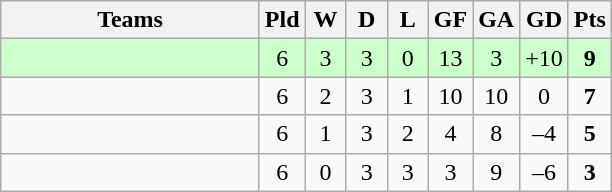<table class="wikitable" style="text-align: center;">
<tr>
<th width=165>Teams</th>
<th width=20>Pld</th>
<th width=20>W</th>
<th width=20>D</th>
<th width=20>L</th>
<th width=20>GF</th>
<th width=20>GA</th>
<th width=20>GD</th>
<th width=20>Pts</th>
</tr>
<tr align=center style="background:#ccffcc;">
<td style="text-align:left;"></td>
<td>6</td>
<td>3</td>
<td>3</td>
<td>0</td>
<td>13</td>
<td>3</td>
<td>+10</td>
<td><strong>9</strong></td>
</tr>
<tr align=center>
<td style="text-align:left;"></td>
<td>6</td>
<td>2</td>
<td>3</td>
<td>1</td>
<td>10</td>
<td>10</td>
<td>0</td>
<td><strong>7</strong></td>
</tr>
<tr align=center>
<td style="text-align:left;"></td>
<td>6</td>
<td>1</td>
<td>3</td>
<td>2</td>
<td>4</td>
<td>8</td>
<td>–4</td>
<td><strong>5</strong></td>
</tr>
<tr align=center>
<td style="text-align:left;"></td>
<td>6</td>
<td>0</td>
<td>3</td>
<td>3</td>
<td>3</td>
<td>9</td>
<td>–6</td>
<td><strong>3</strong></td>
</tr>
</table>
